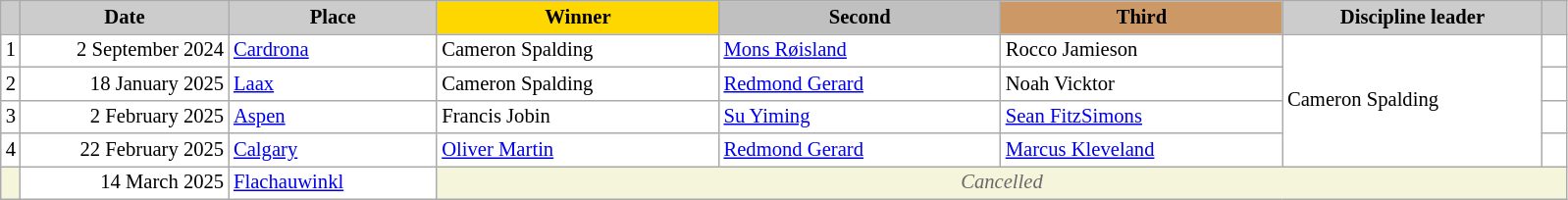<table class="wikitable plainrowheaders" style="background:#fff; font-size:86%; line-height:16px; border:grey solid 1px; border-collapse:collapse;">
<tr>
<th scope="col" style="background:#ccc; width=10 px;"></th>
<th scope="col" style="background:#ccc; width:135px;">Date</th>
<th scope="col" style="background:#ccc; width:135px;">Place</th>
<th scope="col" style="background:gold; width:185px;">Winner</th>
<th scope="col" style="background:silver; width:185px;">Second</th>
<th scope="col" style="background:#c96; width:185px;">Third</th>
<th scope="col" style="background:#ccc; width:170px;">Discipline leader</th>
<th scope="col" style="background:#ccc; width:10px;"></th>
</tr>
<tr>
<td align="center">1</td>
<td align="right">2 September 2024</td>
<td> <a href='#'>Cardrona</a></td>
<td> Cameron Spalding</td>
<td> <a href='#'>Mons Røisland</a></td>
<td> Rocco Jamieson</td>
<td rowspan=4> Cameron Spalding</td>
<td></td>
</tr>
<tr>
<td align="center">2</td>
<td align="right">18 January 2025</td>
<td> <a href='#'>Laax</a></td>
<td> Cameron Spalding</td>
<td> <a href='#'>Redmond Gerard</a></td>
<td> Noah Vicktor</td>
<td></td>
</tr>
<tr>
<td align="center">3</td>
<td align="right">2 February 2025</td>
<td> <a href='#'>Aspen</a></td>
<td> Francis Jobin</td>
<td> <a href='#'>Su Yiming</a></td>
<td> <a href='#'>Sean FitzSimons</a></td>
<td></td>
</tr>
<tr>
<td align="center">4</td>
<td align="right">22 February 2025</td>
<td> <a href='#'>Calgary</a></td>
<td> <a href='#'>Oliver Martin</a></td>
<td> <a href='#'>Redmond Gerard</a></td>
<td> <a href='#'>Marcus Kleveland</a></td>
<td></td>
</tr>
<tr>
<td align="center" bgcolor="F5F5DC"></td>
<td align="right">14 March 2025</td>
<td> <a href='#'>Flachauwinkl</a></td>
<td colspan=5 align=center bgcolor="F5F5DC" style=color:#696969><em>Cancelled</em></td>
</tr>
</table>
